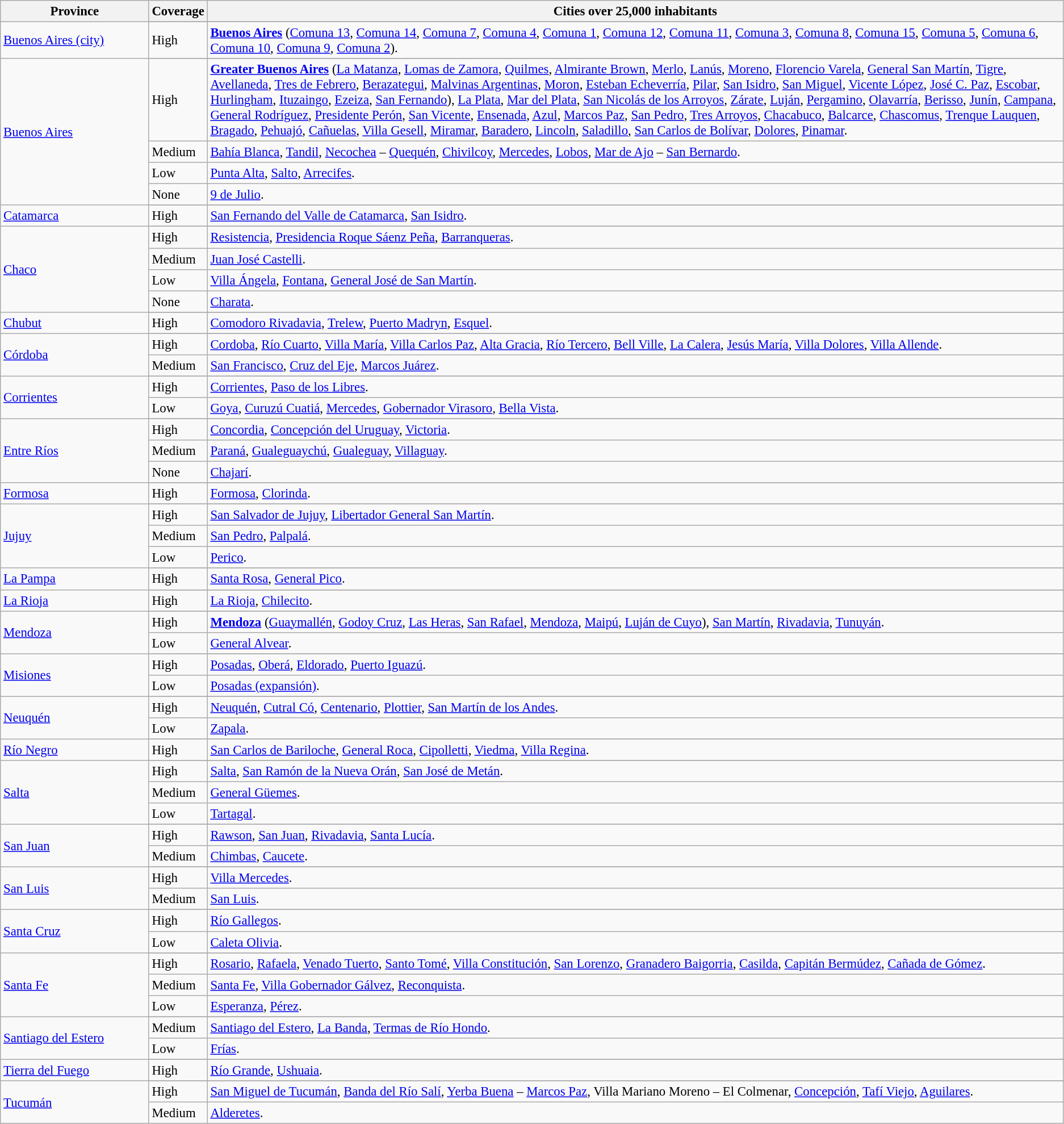<table class="wikitable" style="font-size: 95%">
<tr>
<th style="width: 11em;">Province</th>
<th>Coverage</th>
<th>Cities over 25,000 inhabitants</th>
</tr>
<tr>
<td rowspan="2"> <a href='#'>Buenos Aires (city)</a></td>
</tr>
<tr>
<td>High</td>
<td><strong><a href='#'>Buenos Aires</a></strong> (<a href='#'>Comuna 13</a>, <a href='#'>Comuna 14</a>, <a href='#'>Comuna 7</a>, <a href='#'>Comuna 4</a>, <a href='#'>Comuna 1</a>, <a href='#'>Comuna 12</a>, <a href='#'>Comuna 11</a>, <a href='#'>Comuna 3</a>, <a href='#'>Comuna 8</a>, <a href='#'>Comuna 15</a>, <a href='#'>Comuna 5</a>, <a href='#'>Comuna 6</a>, <a href='#'>Comuna 10</a>, <a href='#'>Comuna 9</a>, <a href='#'>Comuna 2</a>).</td>
</tr>
<tr>
<td rowspan="5"> <a href='#'>Buenos Aires</a></td>
</tr>
<tr>
<td>High</td>
<td><strong><a href='#'>Greater Buenos Aires</a></strong> (<a href='#'>La Matanza</a>, <a href='#'>Lomas de Zamora</a>, <a href='#'>Quilmes</a>, <a href='#'>Almirante Brown</a>, <a href='#'>Merlo</a>, <a href='#'>Lanús</a>, <a href='#'>Moreno</a>, <a href='#'>Florencio Varela</a>, <a href='#'>General San Martín</a>, <a href='#'>Tigre</a>, <a href='#'>Avellaneda</a>, <a href='#'>Tres de Febrero</a>, <a href='#'>Berazategui</a>, <a href='#'>Malvinas Argentinas</a>, <a href='#'>Moron</a>, <a href='#'>Esteban Echeverría</a>, <a href='#'>Pilar</a>, <a href='#'>San Isidro</a>, <a href='#'>San Miguel</a>, <a href='#'>Vicente López</a>, <a href='#'>José C. Paz</a>, <a href='#'>Escobar</a>, <a href='#'>Hurlingham</a>, <a href='#'>Ituzaingo</a>, <a href='#'>Ezeiza</a>, <a href='#'>San Fernando</a>), <a href='#'>La Plata</a>, <a href='#'>Mar del Plata</a>, <a href='#'>San Nicolás de los Arroyos</a>, <a href='#'>Zárate</a>, <a href='#'>Luján</a>, <a href='#'>Pergamino</a>, <a href='#'>Olavarría</a>, <a href='#'>Berisso</a>, <a href='#'>Junín</a>, <a href='#'>Campana</a>, <a href='#'>General Rodríguez</a>, <a href='#'>Presidente Perón</a>, <a href='#'>San Vicente</a>, <a href='#'>Ensenada</a>, <a href='#'>Azul</a>, <a href='#'>Marcos Paz</a>, <a href='#'>San Pedro</a>, <a href='#'>Tres Arroyos</a>, <a href='#'>Chacabuco</a>, <a href='#'>Balcarce</a>, <a href='#'>Chascomus</a>, <a href='#'>Trenque Lauquen</a>, <a href='#'>Bragado</a>, <a href='#'>Pehuajó</a>, <a href='#'>Cañuelas</a>, <a href='#'>Villa Gesell</a>, <a href='#'>Miramar</a>, <a href='#'>Baradero</a>, <a href='#'>Lincoln</a>, <a href='#'>Saladillo</a>, <a href='#'>San Carlos de Bolívar</a>, <a href='#'>Dolores</a>, <a href='#'>Pinamar</a>.</td>
</tr>
<tr>
<td>Medium</td>
<td><a href='#'>Bahía Blanca</a>, <a href='#'>Tandil</a>, <a href='#'>Necochea</a> – <a href='#'>Quequén</a>, <a href='#'>Chivilcoy</a>, <a href='#'>Mercedes</a>, <a href='#'>Lobos</a>, <a href='#'>Mar de Ajo</a> – <a href='#'>San Bernardo</a>.</td>
</tr>
<tr>
<td>Low</td>
<td><a href='#'>Punta Alta</a>, <a href='#'>Salto</a>, <a href='#'>Arrecifes</a>.</td>
</tr>
<tr>
<td>None</td>
<td><a href='#'>9 de Julio</a>.</td>
</tr>
<tr>
<td rowspan="2"> <a href='#'>Catamarca</a></td>
</tr>
<tr>
<td>High</td>
<td><a href='#'>San Fernando del Valle de Catamarca</a>, <a href='#'>San Isidro</a>.</td>
</tr>
<tr>
<td rowspan="5"> <a href='#'>Chaco</a></td>
</tr>
<tr>
<td>High</td>
<td><a href='#'>Resistencia</a>, <a href='#'>Presidencia Roque Sáenz Peña</a>, <a href='#'>Barranqueras</a>.</td>
</tr>
<tr>
<td>Medium</td>
<td><a href='#'>Juan José Castelli</a>.</td>
</tr>
<tr>
<td>Low</td>
<td><a href='#'>Villa Ángela</a>, <a href='#'>Fontana</a>, <a href='#'>General José de San Martín</a>.</td>
</tr>
<tr>
<td>None</td>
<td><a href='#'>Charata</a>.</td>
</tr>
<tr>
<td rowspan="2"> <a href='#'>Chubut</a></td>
</tr>
<tr>
<td>High</td>
<td><a href='#'>Comodoro Rivadavia</a>, <a href='#'>Trelew</a>, <a href='#'>Puerto Madryn</a>, <a href='#'>Esquel</a>.</td>
</tr>
<tr>
<td rowspan="3"> <a href='#'>Córdoba</a></td>
</tr>
<tr>
<td>High</td>
<td><a href='#'>Cordoba</a>, <a href='#'>Río Cuarto</a>, <a href='#'>Villa María</a>, <a href='#'>Villa Carlos Paz</a>, <a href='#'>Alta Gracia</a>, <a href='#'>Río Tercero</a>, <a href='#'>Bell Ville</a>, <a href='#'>La Calera</a>, <a href='#'>Jesús María</a>, <a href='#'>Villa Dolores</a>, <a href='#'>Villa Allende</a>.</td>
</tr>
<tr>
<td>Medium</td>
<td><a href='#'>San Francisco</a>, <a href='#'>Cruz del Eje</a>, <a href='#'>Marcos Juárez</a>.</td>
</tr>
<tr>
<td rowspan="3"> <a href='#'>Corrientes</a></td>
</tr>
<tr>
<td>High</td>
<td><a href='#'>Corrientes</a>, <a href='#'>Paso de los Libres</a>.</td>
</tr>
<tr>
<td>Low</td>
<td><a href='#'>Goya</a>, <a href='#'>Curuzú Cuatiá</a>, <a href='#'>Mercedes</a>, <a href='#'>Gobernador Virasoro</a>, <a href='#'>Bella Vista</a>.</td>
</tr>
<tr>
<td rowspan="4"> <a href='#'>Entre Ríos</a></td>
</tr>
<tr>
<td>High</td>
<td><a href='#'>Concordia</a>, <a href='#'>Concepción del Uruguay</a>, <a href='#'>Victoria</a>.</td>
</tr>
<tr>
<td>Medium</td>
<td><a href='#'>Paraná</a>, <a href='#'>Gualeguaychú</a>, <a href='#'>Gualeguay</a>, <a href='#'>Villaguay</a>.</td>
</tr>
<tr>
<td>None</td>
<td><a href='#'>Chajarí</a>.</td>
</tr>
<tr>
<td rowspan="2"> <a href='#'>Formosa</a></td>
</tr>
<tr>
<td>High</td>
<td><a href='#'>Formosa</a>, <a href='#'>Clorinda</a>.</td>
</tr>
<tr>
<td rowspan="4"> <a href='#'>Jujuy</a></td>
</tr>
<tr>
<td>High</td>
<td><a href='#'>San Salvador de Jujuy</a>, <a href='#'>Libertador General San Martín</a>.</td>
</tr>
<tr>
<td>Medium</td>
<td><a href='#'>San Pedro</a>, <a href='#'>Palpalá</a>.</td>
</tr>
<tr>
<td>Low</td>
<td><a href='#'>Perico</a>.</td>
</tr>
<tr>
<td rowspan="2"> <a href='#'>La Pampa</a></td>
</tr>
<tr>
<td>High</td>
<td><a href='#'>Santa Rosa</a>, <a href='#'>General Pico</a>.</td>
</tr>
<tr>
<td rowspan="2"> <a href='#'>La Rioja</a></td>
</tr>
<tr>
<td>High</td>
<td><a href='#'>La Rioja</a>, <a href='#'>Chilecito</a>.</td>
</tr>
<tr>
<td rowspan="3"> <a href='#'>Mendoza</a></td>
</tr>
<tr>
<td>High</td>
<td><strong><a href='#'>Mendoza</a></strong> (<a href='#'>Guaymallén</a>, <a href='#'>Godoy Cruz</a>, <a href='#'>Las Heras</a>, <a href='#'>San Rafael</a>, <a href='#'>Mendoza</a>, <a href='#'>Maipú</a>, <a href='#'>Luján de Cuyo</a>), <a href='#'>San Martín</a>, <a href='#'>Rivadavia</a>, <a href='#'>Tunuyán</a>.</td>
</tr>
<tr>
<td>Low</td>
<td><a href='#'>General Alvear</a>.</td>
</tr>
<tr>
<td rowspan="3"> <a href='#'>Misiones</a></td>
</tr>
<tr>
<td>High</td>
<td><a href='#'>Posadas</a>, <a href='#'>Oberá</a>, <a href='#'>Eldorado</a>, <a href='#'>Puerto Iguazú</a>.</td>
</tr>
<tr>
<td>Low</td>
<td><a href='#'>Posadas (expansión)</a>.</td>
</tr>
<tr>
<td rowspan="3"> <a href='#'>Neuquén</a></td>
</tr>
<tr>
<td>High</td>
<td><a href='#'>Neuquén</a>, <a href='#'>Cutral Có</a>, <a href='#'>Centenario</a>, <a href='#'>Plottier</a>, <a href='#'>San Martín de los Andes</a>.</td>
</tr>
<tr>
<td>Low</td>
<td><a href='#'>Zapala</a>.</td>
</tr>
<tr>
<td rowspan="2"> <a href='#'>Río Negro</a></td>
</tr>
<tr>
<td>High</td>
<td><a href='#'>San Carlos de Bariloche</a>, <a href='#'>General Roca</a>, <a href='#'>Cipolletti</a>, <a href='#'>Viedma</a>, <a href='#'>Villa Regina</a>.</td>
</tr>
<tr>
<td rowspan="4"> <a href='#'>Salta</a></td>
</tr>
<tr>
<td>High</td>
<td><a href='#'>Salta</a>, <a href='#'>San Ramón de la Nueva Orán</a>, <a href='#'>San José de Metán</a>.</td>
</tr>
<tr>
<td>Medium</td>
<td><a href='#'>General Güemes</a>.</td>
</tr>
<tr>
<td>Low</td>
<td><a href='#'>Tartagal</a>.</td>
</tr>
<tr>
<td rowspan="3"> <a href='#'>San Juan</a></td>
</tr>
<tr>
<td>High</td>
<td><a href='#'>Rawson</a>, <a href='#'>San Juan</a>, <a href='#'>Rivadavia</a>, <a href='#'>Santa Lucía</a>.</td>
</tr>
<tr>
<td>Medium</td>
<td><a href='#'>Chimbas</a>, <a href='#'>Caucete</a>.</td>
</tr>
<tr>
<td rowspan="3"> <a href='#'>San Luis</a></td>
</tr>
<tr>
<td>High</td>
<td><a href='#'>Villa Mercedes</a>.</td>
</tr>
<tr>
<td>Medium</td>
<td><a href='#'>San Luis</a>.</td>
</tr>
<tr>
<td rowspan="3"> <a href='#'>Santa Cruz</a></td>
</tr>
<tr>
<td>High</td>
<td><a href='#'>Río Gallegos</a>.</td>
</tr>
<tr>
<td>Low</td>
<td><a href='#'>Caleta Olivia</a>.</td>
</tr>
<tr>
<td rowspan="4"> <a href='#'>Santa Fe</a></td>
</tr>
<tr>
<td>High</td>
<td><a href='#'>Rosario</a>, <a href='#'>Rafaela</a>, <a href='#'>Venado Tuerto</a>, <a href='#'>Santo Tomé</a>, <a href='#'>Villa Constitución</a>, <a href='#'>San Lorenzo</a>, <a href='#'>Granadero Baigorria</a>, <a href='#'>Casilda</a>, <a href='#'>Capitán Bermúdez</a>, <a href='#'>Cañada de Gómez</a>.</td>
</tr>
<tr>
<td>Medium</td>
<td><a href='#'>Santa Fe</a>, <a href='#'>Villa Gobernador Gálvez</a>, <a href='#'>Reconquista</a>.</td>
</tr>
<tr>
<td>Low</td>
<td><a href='#'>Esperanza</a>, <a href='#'>Pérez</a>.</td>
</tr>
<tr>
<td rowspan="3"> <a href='#'>Santiago del Estero</a></td>
</tr>
<tr>
<td>Medium</td>
<td><a href='#'>Santiago del Estero</a>, <a href='#'>La Banda</a>, <a href='#'>Termas de Río Hondo</a>.</td>
</tr>
<tr>
<td>Low</td>
<td><a href='#'>Frías</a>.</td>
</tr>
<tr>
<td rowspan="2"> <a href='#'>Tierra del Fuego</a></td>
</tr>
<tr>
<td>High</td>
<td><a href='#'>Río Grande</a>, <a href='#'>Ushuaia</a>.</td>
</tr>
<tr>
<td rowspan="3"> <a href='#'>Tucumán</a></td>
</tr>
<tr>
<td>High</td>
<td><a href='#'>San Miguel de Tucumán</a>, <a href='#'>Banda del Río Salí</a>, <a href='#'>Yerba Buena</a> – <a href='#'>Marcos Paz</a>, Villa Mariano Moreno – El Colmenar, <a href='#'>Concepción</a>, <a href='#'>Tafí Viejo</a>, <a href='#'>Aguilares</a>.</td>
</tr>
<tr>
<td>Medium</td>
<td><a href='#'>Alderetes</a>.</td>
</tr>
</table>
